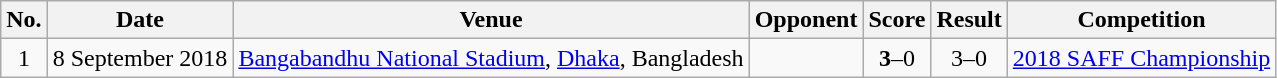<table class="wikitable plainrowheaders sortable">
<tr>
<th scope="col">No.</th>
<th scope="col">Date</th>
<th scope="col">Venue</th>
<th scope="col">Opponent</th>
<th scope="col">Score</th>
<th scope="col">Result</th>
<th scope="col">Competition</th>
</tr>
<tr>
<td align="center">1</td>
<td>8 September 2018</td>
<td><a href='#'>Bangabandhu National Stadium</a>, <a href='#'>Dhaka</a>, Bangladesh</td>
<td></td>
<td align="center"><strong>3</strong>–0</td>
<td align="center">3–0</td>
<td><a href='#'>2018 SAFF Championship</a></td>
</tr>
</table>
